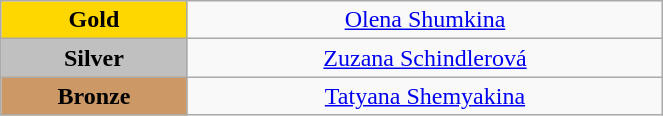<table class="wikitable" style="text-align:center; " width="35%">
<tr>
<td bgcolor="gold"><strong>Gold</strong></td>
<td><a href='#'>Olena Shumkina</a><br>  <small><em></em></small></td>
</tr>
<tr>
<td bgcolor="silver"><strong>Silver</strong></td>
<td><a href='#'>Zuzana Schindlerová</a><br>  <small><em></em></small></td>
</tr>
<tr>
<td bgcolor="CC9966"><strong>Bronze</strong></td>
<td><a href='#'>Tatyana Shemyakina</a><br>  <small><em></em></small></td>
</tr>
</table>
